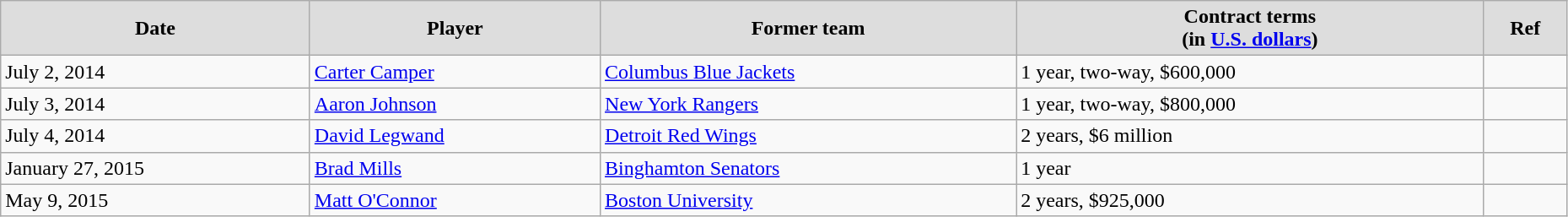<table class="wikitable" style="width:98%;">
<tr style="text-align:center; background:#ddd;">
<td><strong>Date</strong></td>
<td><strong>Player</strong></td>
<td><strong>Former team</strong></td>
<td><strong>Contract terms</strong><br><strong>(in <a href='#'>U.S. dollars</a>)</strong></td>
<td><strong>Ref</strong></td>
</tr>
<tr>
<td>July 2, 2014</td>
<td><a href='#'>Carter Camper</a></td>
<td><a href='#'>Columbus Blue Jackets</a></td>
<td>1 year, two-way, $600,000</td>
<td></td>
</tr>
<tr>
<td>July 3, 2014</td>
<td><a href='#'>Aaron Johnson</a></td>
<td><a href='#'>New York Rangers</a></td>
<td>1 year, two-way, $800,000</td>
<td></td>
</tr>
<tr>
<td>July 4, 2014</td>
<td><a href='#'>David Legwand</a></td>
<td><a href='#'>Detroit Red Wings</a></td>
<td>2 years, $6 million</td>
<td></td>
</tr>
<tr>
<td>January 27, 2015</td>
<td><a href='#'>Brad Mills</a></td>
<td><a href='#'>Binghamton Senators</a></td>
<td>1 year</td>
<td></td>
</tr>
<tr>
<td>May 9, 2015</td>
<td><a href='#'>Matt O'Connor</a></td>
<td><a href='#'>Boston University</a></td>
<td>2 years, $925,000</td>
<td></td>
</tr>
</table>
